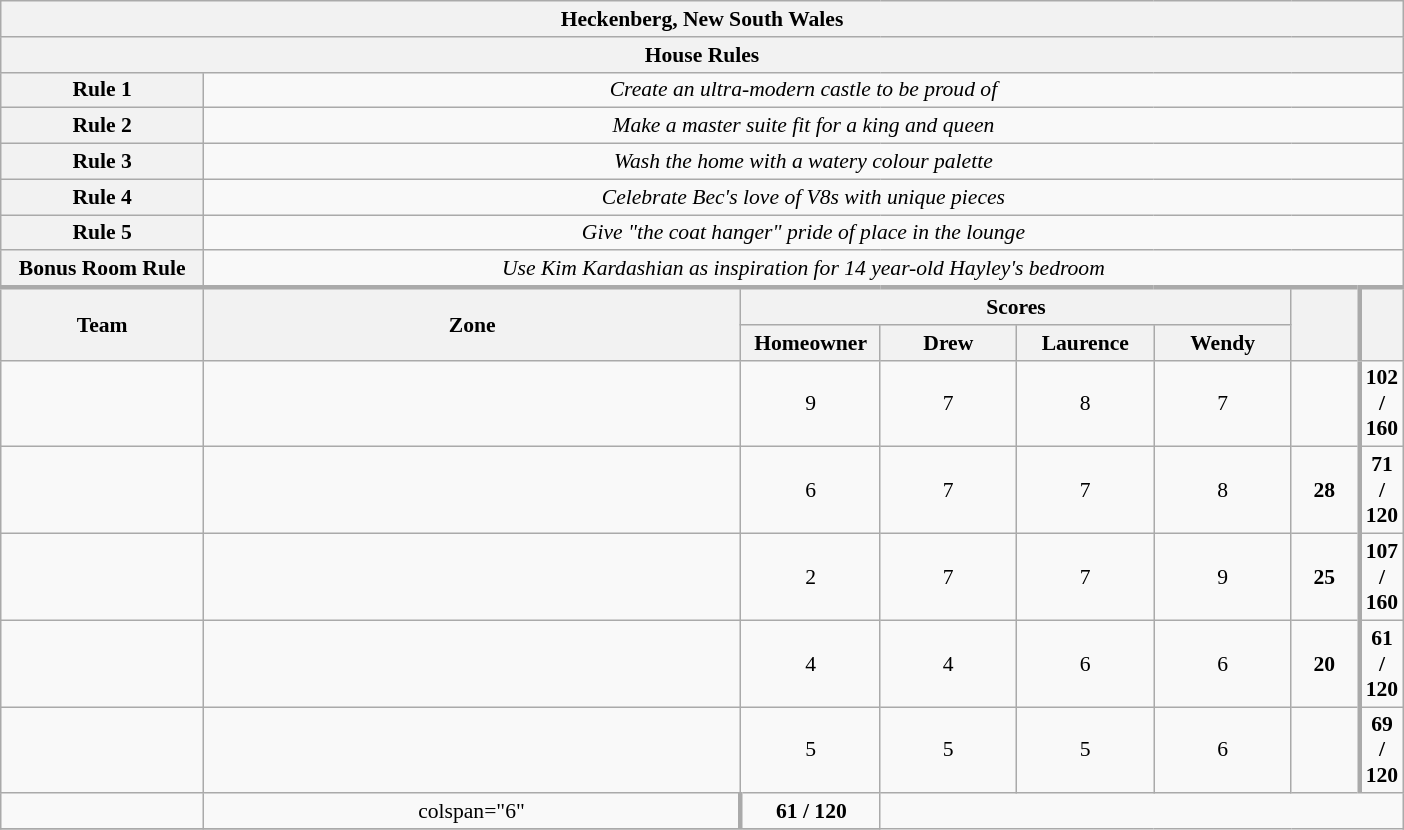<table class="wikitable plainrowheaders" style="text-align:center; font-size:90%; width:65em;">
<tr>
<th colspan="8" >Heckenberg, New South Wales</th>
</tr>
<tr>
<th colspan="8">House Rules</th>
</tr>
<tr>
<th>Rule 1</th>
<td colspan="7"><em>Create an ultra-modern castle to be proud of</em></td>
</tr>
<tr>
<th>Rule 2</th>
<td colspan="7"><em>Make a master suite fit for a king and queen</em></td>
</tr>
<tr>
<th>Rule 3</th>
<td colspan="7"><em>Wash the home with a watery colour palette</em></td>
</tr>
<tr>
<th>Rule 4</th>
<td colspan="7"><em>Celebrate Bec's love of V8s with unique pieces</em></td>
</tr>
<tr>
<th>Rule 5</th>
<td colspan="7"><em>Give "the coat hanger" pride of place in the lounge</em></td>
</tr>
<tr>
<th>Bonus Room Rule</th>
<td colspan="7"><em>Use Kim Kardashian as inspiration for 14 year-old Hayley's bedroom</em></td>
</tr>
<tr style="border-top:3px solid #aaa;">
<th rowspan="2">Team</th>
<th rowspan="2" style="width:40%;">Zone</th>
<th colspan="4" style="width:40%;">Scores</th>
<th rowspan="2" style="width:10%;"></th>
<th rowspan="2" style="width:10%; border-left:3px solid #aaa;"></th>
</tr>
<tr>
<th style="width:10%;">Homeowner</th>
<th style="width:10%;">Drew</th>
<th style="width:10%;">Laurence</th>
<th style="width:10%;">Wendy</th>
</tr>
<tr>
<td style="width:15%;"></td>
<td></td>
<td>9</td>
<td>7</td>
<td>8</td>
<td>7</td>
<td></td>
<td style="border-left:3px solid #aaa;"><strong>102 / 160</strong></td>
</tr>
<tr>
<td style="width:15%;"></td>
<td></td>
<td>6</td>
<td>7</td>
<td>7</td>
<td>8</td>
<td><strong>28</strong></td>
<td style="border-left:3px solid #aaa;"><strong>71 / 120</strong></td>
</tr>
<tr>
<td style="width:15%;"></td>
<td></td>
<td>2</td>
<td>7</td>
<td>7</td>
<td>9</td>
<td><strong>25</strong></td>
<td style="border-left:3px solid #aaa;"><strong>107 / 160</strong></td>
</tr>
<tr>
<td style="width:15%;"></td>
<td></td>
<td>4</td>
<td>4</td>
<td>6</td>
<td>6</td>
<td><strong>20</strong></td>
<td style="border-left:3px solid #aaa;"><strong>61 / 120</strong></td>
</tr>
<tr>
<td style="width:15%;"></td>
<td></td>
<td>5</td>
<td>5</td>
<td>5</td>
<td>6</td>
<td></td>
<td style="border-left:3px solid #aaa;"><strong>69 / 120</strong></td>
</tr>
<tr>
<td style="width:15%;"></td>
<td>colspan="6" </td>
<td style="border-left:3px solid #aaa;"><strong>61 / 120</strong></td>
</tr>
<tr>
</tr>
</table>
